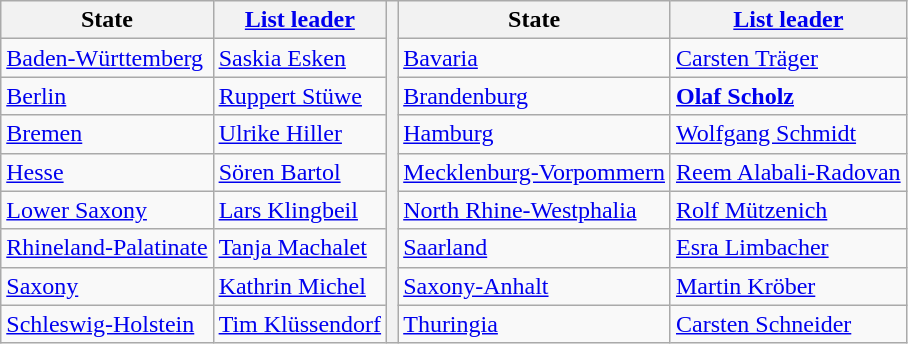<table class="wikitable">
<tr>
<th>State</th>
<th><a href='#'>List leader</a></th>
<th rowspan="9"></th>
<th>State</th>
<th><a href='#'>List leader</a></th>
</tr>
<tr>
<td><a href='#'>Baden-Württemberg</a></td>
<td><a href='#'>Saskia Esken</a></td>
<td><a href='#'>Bavaria</a></td>
<td><a href='#'>Carsten Träger</a></td>
</tr>
<tr>
<td><a href='#'>Berlin</a></td>
<td><a href='#'>Ruppert Stüwe</a></td>
<td><a href='#'>Brandenburg</a></td>
<td><strong><a href='#'>Olaf Scholz</a></strong></td>
</tr>
<tr>
<td><a href='#'>Bremen</a></td>
<td><a href='#'>Ulrike Hiller</a></td>
<td><a href='#'>Hamburg</a></td>
<td><a href='#'>Wolfgang Schmidt</a></td>
</tr>
<tr>
<td><a href='#'>Hesse</a></td>
<td><a href='#'>Sören Bartol</a></td>
<td><a href='#'>Mecklenburg-Vorpommern</a></td>
<td><a href='#'>Reem Alabali-Radovan</a></td>
</tr>
<tr>
<td><a href='#'>Lower Saxony</a></td>
<td><a href='#'>Lars Klingbeil</a></td>
<td><a href='#'>North Rhine-Westphalia</a></td>
<td><a href='#'>Rolf Mützenich</a></td>
</tr>
<tr>
<td><a href='#'>Rhineland-Palatinate</a></td>
<td><a href='#'>Tanja Machalet</a></td>
<td><a href='#'>Saarland</a></td>
<td><a href='#'>Esra Limbacher</a></td>
</tr>
<tr>
<td><a href='#'>Saxony</a></td>
<td><a href='#'>Kathrin Michel</a></td>
<td><a href='#'>Saxony-Anhalt</a></td>
<td><a href='#'>Martin Kröber</a></td>
</tr>
<tr>
<td><a href='#'>Schleswig-Holstein</a></td>
<td><a href='#'>Tim Klüssendorf</a></td>
<td><a href='#'>Thuringia</a></td>
<td><a href='#'>Carsten Schneider</a></td>
</tr>
</table>
